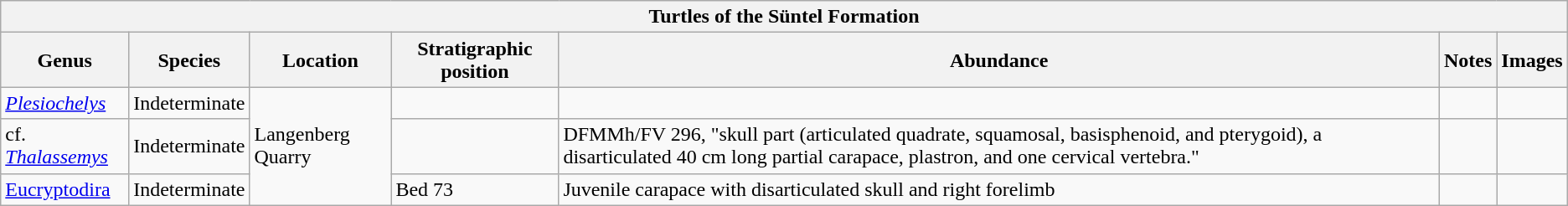<table class="wikitable sortable">
<tr>
<th colspan="7" align="center"><strong>Turtles of the Süntel Formation</strong></th>
</tr>
<tr>
<th>Genus</th>
<th>Species</th>
<th>Location</th>
<th>Stratigraphic position</th>
<th>Abundance</th>
<th>Notes</th>
<th>Images</th>
</tr>
<tr>
<td><em><a href='#'>Plesiochelys</a></em></td>
<td>Indeterminate</td>
<td rowspan="3">Langenberg Quarry</td>
<td></td>
<td></td>
<td></td>
<td></td>
</tr>
<tr>
<td>cf. <em><a href='#'>Thalassemys</a></em></td>
<td>Indeterminate</td>
<td></td>
<td>DFMMh/FV 296, "skull part (articulated quadrate, squamosal, basisphenoid, and pterygoid), a disarticulated 40 cm long partial carapace, plastron, and one cervical vertebra."</td>
<td></td>
<td></td>
</tr>
<tr>
<td><a href='#'>Eucryptodira</a></td>
<td>Indeterminate</td>
<td>Bed 73</td>
<td>Juvenile carapace with disarticulated skull and right forelimb</td>
<td></td>
<td></td>
</tr>
</table>
